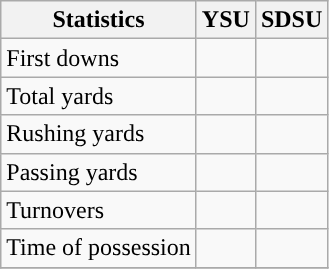<table class="wikitable">
<tr>
<th>Statistics</th>
<th>YSU</th>
<th>SDSU</th>
</tr>
<tr>
<td>First downs</td>
<td></td>
<td></td>
</tr>
<tr>
<td>Total yards</td>
<td></td>
<td></td>
</tr>
<tr>
<td>Rushing yards</td>
<td></td>
<td></td>
</tr>
<tr>
<td>Passing yards</td>
<td></td>
<td></td>
</tr>
<tr>
<td>Turnovers</td>
<td></td>
<td></td>
</tr>
<tr>
<td>Time of possession</td>
<td></td>
<td></td>
</tr>
<tr>
</tr>
</table>
